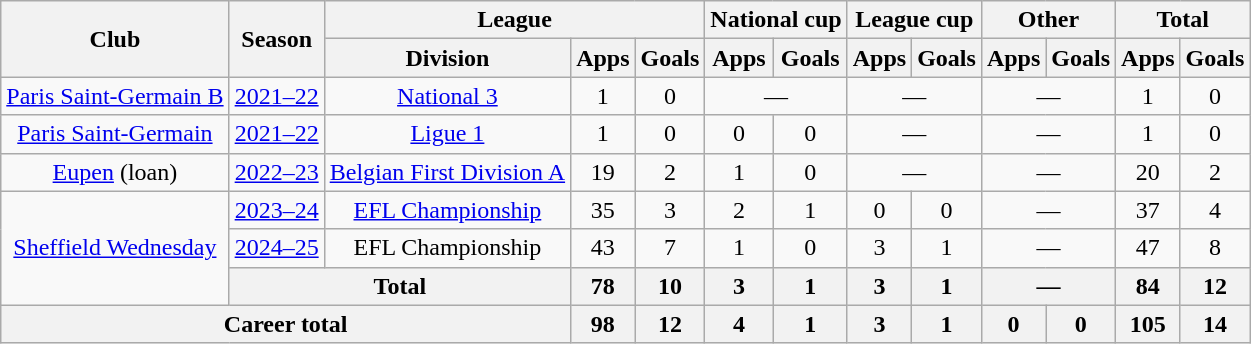<table class="wikitable" Style="text-align: center">
<tr>
<th rowspan="2">Club</th>
<th rowspan="2">Season</th>
<th colspan="3">League</th>
<th colspan="2">National cup</th>
<th colspan="2">League cup</th>
<th colspan="2">Other</th>
<th colspan="2">Total</th>
</tr>
<tr>
<th>Division</th>
<th>Apps</th>
<th>Goals</th>
<th>Apps</th>
<th>Goals</th>
<th>Apps</th>
<th>Goals</th>
<th>Apps</th>
<th>Goals</th>
<th>Apps</th>
<th>Goals</th>
</tr>
<tr>
<td><a href='#'>Paris Saint-Germain B</a></td>
<td><a href='#'>2021–22</a></td>
<td><a href='#'>National 3</a></td>
<td>1</td>
<td>0</td>
<td colspan="2">—</td>
<td colspan="2">—</td>
<td colspan="2">—</td>
<td>1</td>
<td>0</td>
</tr>
<tr>
<td><a href='#'>Paris Saint-Germain</a></td>
<td><a href='#'>2021–22</a></td>
<td><a href='#'>Ligue 1</a></td>
<td>1</td>
<td>0</td>
<td>0</td>
<td>0</td>
<td colspan="2">—</td>
<td colspan="2">—</td>
<td>1</td>
<td>0</td>
</tr>
<tr>
<td><a href='#'>Eupen</a> (loan)</td>
<td><a href='#'>2022–23</a></td>
<td><a href='#'>Belgian First Division A</a></td>
<td>19</td>
<td>2</td>
<td>1</td>
<td>0</td>
<td colspan="2">—</td>
<td colspan="2">—</td>
<td>20</td>
<td>2</td>
</tr>
<tr>
<td rowspan="3"><a href='#'>Sheffield Wednesday</a></td>
<td><a href='#'>2023–24</a></td>
<td><a href='#'>EFL Championship</a></td>
<td>35</td>
<td>3</td>
<td>2</td>
<td>1</td>
<td>0</td>
<td>0</td>
<td colspan="2">—</td>
<td>37</td>
<td>4</td>
</tr>
<tr>
<td><a href='#'>2024–25</a></td>
<td>EFL Championship</td>
<td>43</td>
<td>7</td>
<td>1</td>
<td>0</td>
<td>3</td>
<td>1</td>
<td colspan="2">—</td>
<td>47</td>
<td>8</td>
</tr>
<tr>
<th colspan="2">Total</th>
<th>78</th>
<th>10</th>
<th>3</th>
<th>1</th>
<th>3</th>
<th>1</th>
<th colspan="2">—</th>
<th>84</th>
<th>12</th>
</tr>
<tr>
<th colspan="3">Career total</th>
<th>98</th>
<th>12</th>
<th>4</th>
<th>1</th>
<th>3</th>
<th>1</th>
<th>0</th>
<th>0</th>
<th>105</th>
<th>14</th>
</tr>
</table>
